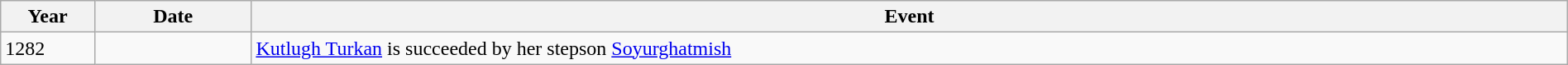<table class="wikitable" width="100%">
<tr>
<th style="width:6%">Year</th>
<th style="width:10%">Date</th>
<th>Event</th>
</tr>
<tr>
<td>1282</td>
<td></td>
<td><a href='#'>Kutlugh Turkan</a> is succeeded by her stepson <a href='#'>Soyurghatmish</a></td>
</tr>
</table>
